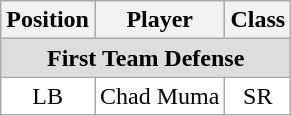<table class="wikitable" border="0">
<tr>
<th>Position</th>
<th>Player</th>
<th>Class</th>
</tr>
<tr>
<td colspan="4" style="text-align:center; background:#ddd;"><strong>First Team Defense</strong></td>
</tr>
<tr style="text-align:center;">
<td style="background:white">LB</td>
<td style="background:white">Chad Muma</td>
<td style="background:white">SR</td>
</tr>
</table>
